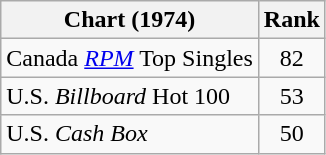<table class="wikitable sortable">
<tr>
<th align="left">Chart (1974)</th>
<th style="text-align:center;">Rank</th>
</tr>
<tr>
<td>Canada <a href='#'><em>RPM</em></a> Top Singles </td>
<td style="text-align:center;">82</td>
</tr>
<tr>
<td>U.S. <em>Billboard</em> Hot 100 </td>
<td style="text-align:center;">53</td>
</tr>
<tr>
<td>U.S. <em>Cash Box</em> </td>
<td style="text-align:center;">50</td>
</tr>
</table>
